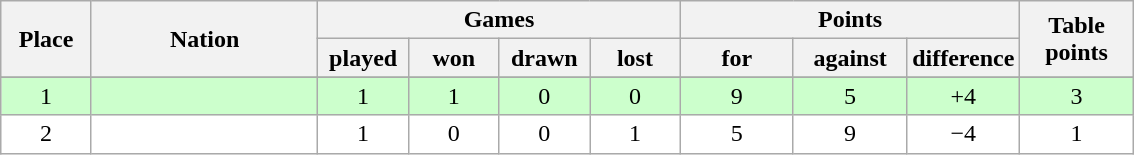<table class="wikitable">
<tr>
<th rowspan=2 width="8%">Place</th>
<th rowspan=2 width="20%">Nation</th>
<th colspan=4 width="32%">Games</th>
<th colspan=3 width="30%">Points</th>
<th rowspan=2 width="10%">Table<br>points</th>
</tr>
<tr>
<th width="8%">played</th>
<th width="8%">won</th>
<th width="8%">drawn</th>
<th width="8%">lost</th>
<th width="10%">for</th>
<th width="10%">against</th>
<th width="10%">difference</th>
</tr>
<tr>
</tr>
<tr bgcolor=#ccffcc align=center>
<td>1</td>
<td align=left><strong></strong></td>
<td>1</td>
<td>1</td>
<td>0</td>
<td>0</td>
<td>9</td>
<td>5</td>
<td>+4</td>
<td>3</td>
</tr>
<tr bgcolor=#ffffff align=center>
<td>2</td>
<td align=left></td>
<td>1</td>
<td>0</td>
<td>0</td>
<td>1</td>
<td>5</td>
<td>9</td>
<td>−4</td>
<td>1</td>
</tr>
</table>
